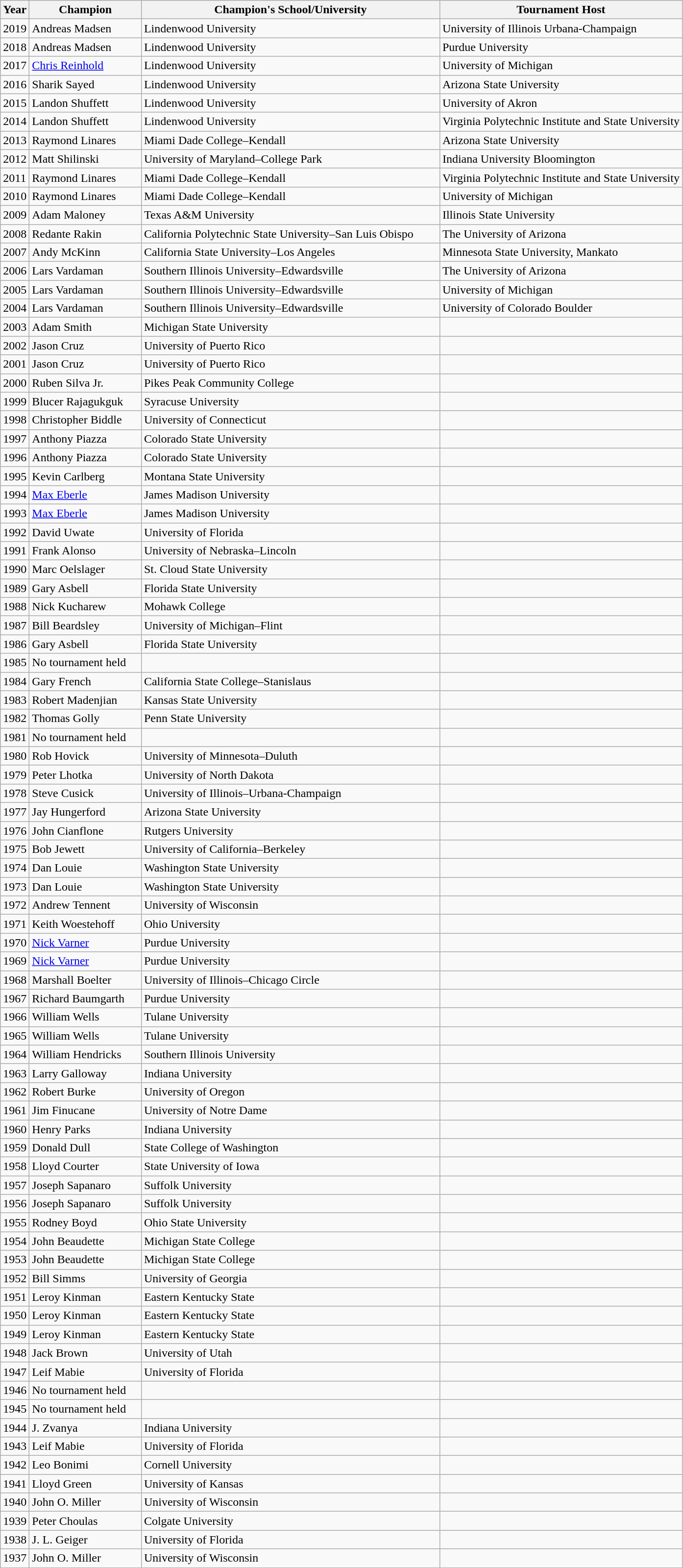<table class="wikitable">
<tr>
<th>Year</th>
<th>Champion</th>
<th>Champion's School/University</th>
<th>Tournament Host</th>
</tr>
<tr>
<td>2019</td>
<td>Andreas Madsen</td>
<td>Lindenwood University</td>
<td>University of Illinois Urbana-Champaign</td>
</tr>
<tr>
<td>2018</td>
<td>Andreas Madsen</td>
<td>Lindenwood University</td>
<td>Purdue University</td>
</tr>
<tr>
<td>2017</td>
<td><a href='#'>Chris Reinhold</a></td>
<td>Lindenwood University</td>
<td>University of Michigan</td>
</tr>
<tr>
<td>2016</td>
<td>Sharik Sayed</td>
<td>Lindenwood University</td>
<td>Arizona State University</td>
</tr>
<tr>
<td>2015</td>
<td>Landon Shuffett</td>
<td>Lindenwood University</td>
<td>University of Akron</td>
</tr>
<tr>
<td colspan="1">2014</td>
<td colspan="1">Landon Shuffett</td>
<td colspan="1">Lindenwood University</td>
<td>Virginia Polytechnic Institute and State University</td>
</tr>
<tr>
<td colspan="1">2013</td>
<td colspan="1">Raymond Linares</td>
<td colspan="1">Miami Dade College–Kendall</td>
<td>Arizona State University</td>
</tr>
<tr>
<td>2012</td>
<td>Matt Shilinski</td>
<td>University of Maryland–College Park</td>
<td>Indiana University Bloomington</td>
</tr>
<tr>
<td colspan="1">2011</td>
<td colspan="1">Raymond Linares</td>
<td colspan="1">Miami Dade College–Kendall</td>
<td>Virginia Polytechnic Institute and State University</td>
</tr>
<tr>
<td colspan="1">2010</td>
<td colspan="1">Raymond Linares</td>
<td colspan="1">Miami Dade College–Kendall</td>
<td>University of Michigan</td>
</tr>
<tr>
<td>2009</td>
<td>Adam Maloney</td>
<td>Texas A&M University</td>
<td>Illinois State University</td>
</tr>
<tr>
<td>2008</td>
<td>Redante Rakin</td>
<td>California Polytechnic State University–San Luis Obispo        </td>
<td>The University of Arizona </td>
</tr>
<tr>
<td>2007</td>
<td>Andy McKinn</td>
<td>California State University–Los Angeles</td>
<td>Minnesota State University, Mankato </td>
</tr>
<tr>
<td>2006</td>
<td>Lars Vardaman            </td>
<td>Southern Illinois University–Edwardsville</td>
<td>The University of Arizona </td>
</tr>
<tr>
<td>2005</td>
<td>Lars Vardaman</td>
<td>Southern Illinois University–Edwardsville</td>
<td>University of Michigan </td>
</tr>
<tr>
<td>2004</td>
<td>Lars Vardaman</td>
<td>Southern Illinois University–Edwardsville</td>
<td>University of Colorado Boulder </td>
</tr>
<tr>
<td>2003</td>
<td>Adam Smith</td>
<td>Michigan State University</td>
<td></td>
</tr>
<tr>
<td>2002</td>
<td>Jason Cruz</td>
<td>University of Puerto Rico</td>
<td></td>
</tr>
<tr>
<td>2001</td>
<td>Jason Cruz</td>
<td>University of Puerto Rico</td>
<td></td>
</tr>
<tr>
<td>2000</td>
<td>Ruben Silva Jr.</td>
<td>Pikes Peak Community College</td>
<td></td>
</tr>
<tr>
<td>1999</td>
<td>Blucer Rajagukguk</td>
<td>Syracuse University</td>
<td></td>
</tr>
<tr>
<td>1998</td>
<td>Christopher Biddle</td>
<td>University of Connecticut</td>
<td></td>
</tr>
<tr>
<td>1997</td>
<td>Anthony Piazza</td>
<td>Colorado State University</td>
<td></td>
</tr>
<tr>
<td>1996</td>
<td>Anthony Piazza</td>
<td>Colorado State University</td>
<td></td>
</tr>
<tr>
<td>1995</td>
<td>Kevin Carlberg</td>
<td>Montana State University</td>
<td></td>
</tr>
<tr>
<td>1994</td>
<td><a href='#'>Max Eberle</a></td>
<td>James Madison University</td>
<td></td>
</tr>
<tr>
<td>1993</td>
<td><a href='#'>Max Eberle</a></td>
<td>James Madison University</td>
<td></td>
</tr>
<tr>
<td>1992</td>
<td>David Uwate</td>
<td>University of Florida</td>
<td></td>
</tr>
<tr>
<td>1991</td>
<td>Frank Alonso</td>
<td>University of Nebraska–Lincoln</td>
<td></td>
</tr>
<tr>
<td>1990</td>
<td>Marc Oelslager</td>
<td>St. Cloud State University</td>
<td></td>
</tr>
<tr>
<td>1989</td>
<td>Gary Asbell</td>
<td>Florida State University</td>
<td></td>
</tr>
<tr>
<td>1988</td>
<td>Nick Kucharew</td>
<td>Mohawk College</td>
<td></td>
</tr>
<tr>
<td>1987</td>
<td>Bill Beardsley</td>
<td>University of Michigan–Flint</td>
<td></td>
</tr>
<tr>
<td>1986</td>
<td>Gary Asbell</td>
<td>Florida State University</td>
<td></td>
</tr>
<tr>
<td>1985</td>
<td>No tournament held</td>
<td></td>
<td></td>
</tr>
<tr>
<td>1984</td>
<td>Gary French</td>
<td>California State College–Stanislaus</td>
<td></td>
</tr>
<tr>
<td>1983</td>
<td>Robert Madenjian</td>
<td>Kansas State University</td>
<td></td>
</tr>
<tr>
<td>1982</td>
<td>Thomas Golly</td>
<td>Penn State University</td>
<td></td>
</tr>
<tr>
<td>1981</td>
<td>No tournament held</td>
<td></td>
<td></td>
</tr>
<tr>
<td>1980</td>
<td>Rob Hovick</td>
<td>University of Minnesota–Duluth</td>
<td></td>
</tr>
<tr>
<td>1979</td>
<td>Peter Lhotka</td>
<td>University of North Dakota</td>
<td></td>
</tr>
<tr>
<td>1978</td>
<td>Steve Cusick</td>
<td>University of Illinois–Urbana-Champaign</td>
<td></td>
</tr>
<tr>
<td>1977</td>
<td>Jay Hungerford</td>
<td>Arizona State University</td>
<td></td>
</tr>
<tr>
<td>1976</td>
<td>John Cianflone</td>
<td>Rutgers University</td>
<td></td>
</tr>
<tr>
<td>1975</td>
<td>Bob Jewett</td>
<td>University of California–Berkeley</td>
<td></td>
</tr>
<tr>
<td>1974</td>
<td>Dan Louie</td>
<td>Washington State University</td>
<td></td>
</tr>
<tr>
<td>1973</td>
<td>Dan Louie</td>
<td>Washington State University</td>
<td></td>
</tr>
<tr>
<td>1972</td>
<td>Andrew Tennent</td>
<td>University of Wisconsin</td>
<td></td>
</tr>
<tr>
<td>1971</td>
<td>Keith Woestehoff</td>
<td>Ohio University</td>
<td></td>
</tr>
<tr>
<td>1970</td>
<td><a href='#'>Nick Varner</a></td>
<td>Purdue University</td>
<td></td>
</tr>
<tr>
<td>1969</td>
<td><a href='#'>Nick Varner</a></td>
<td>Purdue University</td>
<td></td>
</tr>
<tr>
<td>1968</td>
<td>Marshall Boelter</td>
<td>University of Illinois–Chicago Circle</td>
<td></td>
</tr>
<tr>
<td>1967</td>
<td>Richard Baumgarth</td>
<td>Purdue University</td>
<td></td>
</tr>
<tr>
<td>1966</td>
<td>William Wells</td>
<td>Tulane University</td>
<td></td>
</tr>
<tr>
<td>1965</td>
<td>William Wells</td>
<td>Tulane University</td>
<td></td>
</tr>
<tr>
<td>1964</td>
<td>William Hendricks</td>
<td>Southern Illinois University</td>
<td></td>
</tr>
<tr>
<td>1963</td>
<td>Larry Galloway</td>
<td>Indiana University</td>
<td></td>
</tr>
<tr>
<td>1962</td>
<td>Robert Burke</td>
<td>University of Oregon</td>
<td></td>
</tr>
<tr>
<td>1961</td>
<td>Jim Finucane</td>
<td>University of Notre Dame</td>
<td></td>
</tr>
<tr>
<td>1960</td>
<td>Henry Parks</td>
<td>Indiana University</td>
<td></td>
</tr>
<tr>
<td>1959</td>
<td>Donald Dull</td>
<td>State College of Washington</td>
<td></td>
</tr>
<tr>
<td>1958</td>
<td>Lloyd Courter</td>
<td>State University of Iowa</td>
<td></td>
</tr>
<tr>
<td>1957</td>
<td>Joseph Sapanaro</td>
<td>Suffolk University</td>
<td></td>
</tr>
<tr>
<td>1956</td>
<td>Joseph Sapanaro</td>
<td>Suffolk University</td>
<td></td>
</tr>
<tr>
<td>1955</td>
<td>Rodney Boyd</td>
<td>Ohio State University</td>
<td></td>
</tr>
<tr>
<td>1954</td>
<td>John Beaudette</td>
<td>Michigan State College</td>
<td></td>
</tr>
<tr>
<td>1953</td>
<td>John Beaudette</td>
<td>Michigan State College</td>
<td></td>
</tr>
<tr>
<td>1952</td>
<td>Bill Simms</td>
<td>University of Georgia</td>
<td></td>
</tr>
<tr>
<td>1951</td>
<td>Leroy Kinman</td>
<td>Eastern Kentucky State</td>
<td></td>
</tr>
<tr>
<td>1950</td>
<td>Leroy Kinman</td>
<td>Eastern Kentucky State</td>
<td></td>
</tr>
<tr>
<td>1949</td>
<td>Leroy Kinman</td>
<td>Eastern Kentucky State</td>
<td></td>
</tr>
<tr>
<td>1948</td>
<td>Jack Brown    </td>
<td>University of Utah</td>
<td></td>
</tr>
<tr>
<td>1947</td>
<td>Leif Mabie</td>
<td>University of Florida</td>
<td></td>
</tr>
<tr>
<td>1946</td>
<td>No tournament held</td>
<td></td>
<td></td>
</tr>
<tr>
<td>1945</td>
<td>No tournament held</td>
<td></td>
<td></td>
</tr>
<tr>
<td>1944</td>
<td>J. Zvanya</td>
<td>Indiana University</td>
<td></td>
</tr>
<tr>
<td>1943</td>
<td>Leif Mabie</td>
<td>University of Florida</td>
<td></td>
</tr>
<tr>
<td>1942</td>
<td>Leo Bonimi</td>
<td>Cornell University</td>
<td></td>
</tr>
<tr>
<td>1941</td>
<td>Lloyd Green</td>
<td>University of Kansas</td>
<td></td>
</tr>
<tr>
<td>1940</td>
<td>John O. Miller</td>
<td>University of Wisconsin</td>
<td></td>
</tr>
<tr>
<td>1939</td>
<td>Peter Choulas</td>
<td>Colgate University</td>
<td></td>
</tr>
<tr>
<td>1938</td>
<td>J. L. Geiger</td>
<td>University of Florida</td>
<td></td>
</tr>
<tr>
<td>1937</td>
<td>John O. Miller</td>
<td>University of Wisconsin</td>
<td></td>
</tr>
</table>
